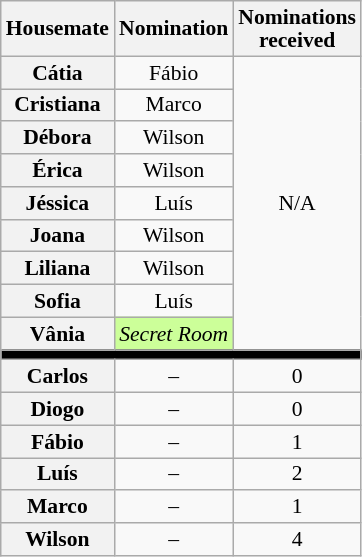<table class="wikitable" style="text-align:center; font-size:90%; line-height:15px;">
<tr>
<th>Housemate</th>
<th>Nomination</th>
<th>Nominations<br>received</th>
</tr>
<tr>
<th>Cátia</th>
<td>Fábio</td>
<td rowspan=9>N/A</td>
</tr>
<tr>
<th>Cristiana</th>
<td>Marco</td>
</tr>
<tr>
<th>Débora</th>
<td>Wilson</td>
</tr>
<tr>
<th>Érica</th>
<td>Wilson</td>
</tr>
<tr>
<th>Jéssica</th>
<td>Luís</td>
</tr>
<tr>
<th>Joana</th>
<td>Wilson</td>
</tr>
<tr>
<th>Liliana</th>
<td>Wilson</td>
</tr>
<tr>
<th>Sofia</th>
<td>Luís</td>
</tr>
<tr>
<th>Vânia</th>
<td bgcolor="CCFF99"><em>Secret Room</em></td>
</tr>
<tr>
<th style="background:#000;" colspan="3"></th>
</tr>
<tr>
<th>Carlos</th>
<td>–</td>
<td>0</td>
</tr>
<tr>
<th>Diogo</th>
<td>–</td>
<td>0</td>
</tr>
<tr>
<th>Fábio</th>
<td>–</td>
<td>1</td>
</tr>
<tr>
<th>Luís</th>
<td>–</td>
<td>2</td>
</tr>
<tr>
<th>Marco</th>
<td>–</td>
<td>1</td>
</tr>
<tr>
<th>Wilson</th>
<td>–</td>
<td>4</td>
</tr>
</table>
